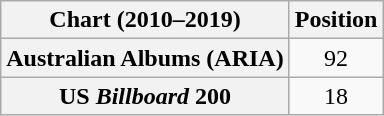<table class="wikitable plainrowheaders" style="text-align:center">
<tr>
<th scope="col">Chart (2010–2019)</th>
<th scope="col">Position</th>
</tr>
<tr>
<th scope="row">Australian Albums (ARIA)</th>
<td>92</td>
</tr>
<tr>
<th scope="row">US <em>Billboard</em> 200</th>
<td style="text-align:center;">18</td>
</tr>
</table>
